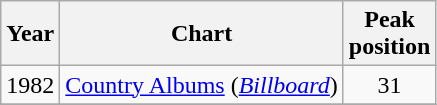<table class="wikitable" style="text-align: center;">
<tr>
<th>Year</th>
<th>Chart</th>
<th>Peak<br>position</th>
</tr>
<tr>
<td>1982</td>
<td><a href='#'>Country Albums</a> (<a href='#'><em>Billboard</em></a>)</td>
<td>31</td>
</tr>
<tr>
</tr>
</table>
